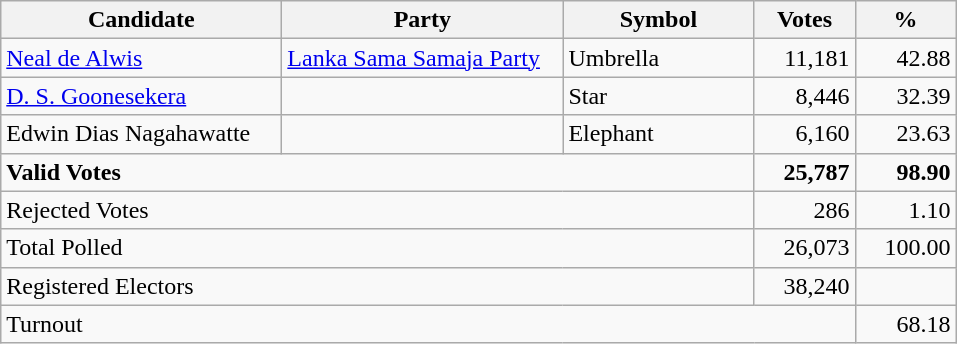<table class="wikitable" border="1" style="text-align:right;">
<tr>
<th align=left width="180">Candidate</th>
<th align=left width="180">Party</th>
<th align=left width="120">Symbol</th>
<th align=left width="60">Votes</th>
<th align=left width="60">%</th>
</tr>
<tr>
<td align=left><a href='#'>Neal de Alwis</a></td>
<td align=left><a href='#'>Lanka Sama Samaja Party</a></td>
<td align=left>Umbrella</td>
<td align=right>11,181</td>
<td align=right>42.88</td>
</tr>
<tr>
<td align=left><a href='#'>D. S. Goonesekera</a></td>
<td></td>
<td align=left>Star</td>
<td align=right>8,446</td>
<td align=right>32.39</td>
</tr>
<tr>
<td align=left>Edwin Dias Nagahawatte</td>
<td></td>
<td align=left>Elephant</td>
<td align=right>6,160</td>
<td align=right>23.63</td>
</tr>
<tr>
<td align=left colspan=3><strong>Valid Votes</strong></td>
<td align=right><strong>25,787</strong></td>
<td align=right><strong>98.90</strong></td>
</tr>
<tr>
<td align=left colspan=3>Rejected Votes</td>
<td align=right>286</td>
<td align=right>1.10</td>
</tr>
<tr>
<td align=left colspan=3>Total Polled</td>
<td align=right>26,073</td>
<td align=right>100.00</td>
</tr>
<tr>
<td align=left colspan=3>Registered Electors</td>
<td align=right>38,240</td>
<td></td>
</tr>
<tr>
<td align=left colspan=4>Turnout</td>
<td align=right>68.18</td>
</tr>
</table>
